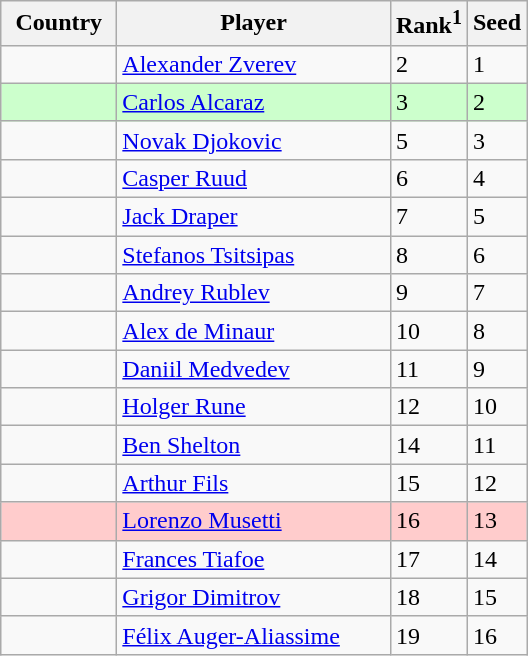<table class="sortable wikitable">
<tr>
<th width="70">Country</th>
<th width="175">Player</th>
<th>Rank<sup>1</sup></th>
<th>Seed</th>
</tr>
<tr>
<td></td>
<td><a href='#'>Alexander Zverev</a></td>
<td>2</td>
<td>1</td>
</tr>
<tr bgcolor=#cfc>
<td></td>
<td><a href='#'>Carlos Alcaraz</a></td>
<td>3</td>
<td>2</td>
</tr>
<tr>
<td></td>
<td><a href='#'>Novak Djokovic</a></td>
<td>5</td>
<td>3</td>
</tr>
<tr>
<td></td>
<td><a href='#'>Casper Ruud</a></td>
<td>6</td>
<td>4</td>
</tr>
<tr>
<td></td>
<td><a href='#'>Jack Draper</a></td>
<td>7</td>
<td>5</td>
</tr>
<tr>
<td></td>
<td><a href='#'>Stefanos Tsitsipas</a></td>
<td>8</td>
<td>6</td>
</tr>
<tr>
<td></td>
<td><a href='#'>Andrey Rublev</a></td>
<td>9</td>
<td>7</td>
</tr>
<tr>
<td></td>
<td><a href='#'>Alex de Minaur</a></td>
<td>10</td>
<td>8</td>
</tr>
<tr>
<td></td>
<td><a href='#'>Daniil Medvedev</a></td>
<td>11</td>
<td>9</td>
</tr>
<tr>
<td></td>
<td><a href='#'>Holger Rune</a></td>
<td>12</td>
<td>10</td>
</tr>
<tr>
<td></td>
<td><a href='#'>Ben Shelton</a></td>
<td>14</td>
<td>11</td>
</tr>
<tr>
<td></td>
<td><a href='#'>Arthur Fils</a></td>
<td>15</td>
<td>12</td>
</tr>
<tr bgcolor=#fcc>
<td></td>
<td><a href='#'>Lorenzo Musetti</a></td>
<td>16</td>
<td>13</td>
</tr>
<tr>
<td></td>
<td><a href='#'>Frances Tiafoe</a></td>
<td>17</td>
<td>14</td>
</tr>
<tr>
<td></td>
<td><a href='#'>Grigor Dimitrov</a></td>
<td>18</td>
<td>15</td>
</tr>
<tr>
<td></td>
<td><a href='#'>Félix Auger-Aliassime</a></td>
<td>19</td>
<td>16</td>
</tr>
</table>
